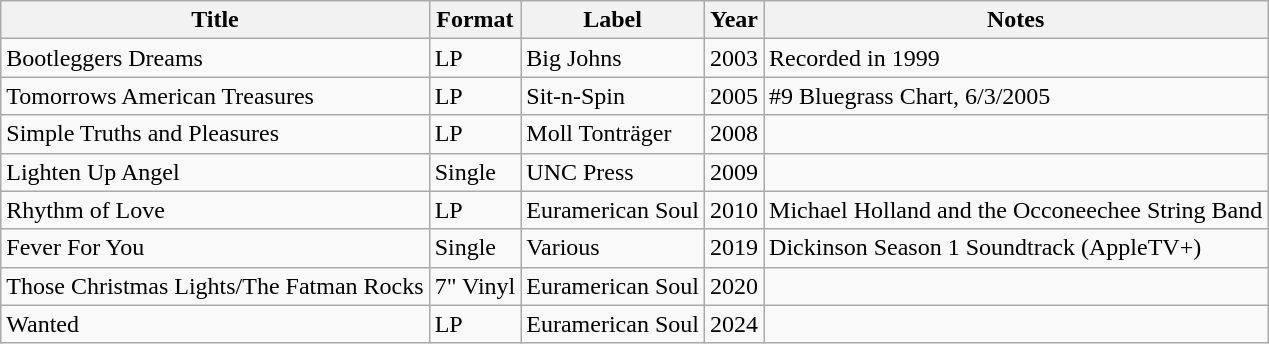<table class="wikitable">
<tr>
<th>Title</th>
<th>Format</th>
<th>Label</th>
<th>Year</th>
<th>Notes</th>
</tr>
<tr>
<td>Bootleggers Dreams</td>
<td>LP</td>
<td>Big Johns</td>
<td>2003</td>
<td>Recorded in 1999</td>
</tr>
<tr>
<td>Tomorrows American Treasures</td>
<td>LP</td>
<td>Sit-n-Spin</td>
<td>2005</td>
<td>#9 Bluegrass Chart,  6/3/2005</td>
</tr>
<tr>
<td>Simple Truths and Pleasures</td>
<td>LP</td>
<td>Moll Tonträger</td>
<td>2008</td>
<td></td>
</tr>
<tr>
<td>Lighten Up Angel</td>
<td>Single</td>
<td>UNC Press</td>
<td>2009</td>
<td></td>
</tr>
<tr>
<td>Rhythm of Love</td>
<td>LP</td>
<td>Euramerican Soul</td>
<td>2010</td>
<td>Michael Holland and the Occoneechee String Band</td>
</tr>
<tr>
<td>Fever For You</td>
<td>Single</td>
<td>Various</td>
<td>2019</td>
<td>Dickinson Season 1 Soundtrack (AppleTV+)</td>
</tr>
<tr>
<td>Those Christmas Lights/The Fatman Rocks</td>
<td>7" Vinyl</td>
<td>Euramerican Soul</td>
<td>2020</td>
<td></td>
</tr>
<tr>
<td>Wanted</td>
<td>LP</td>
<td>Euramerican Soul</td>
<td>2024</td>
<td></td>
</tr>
</table>
